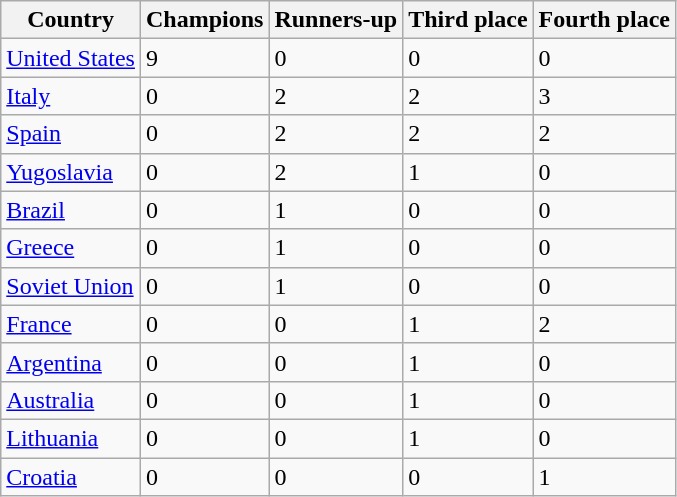<table class="wikitable sortable">
<tr>
<th>Country</th>
<th>Champions</th>
<th>Runners-up</th>
<th>Third place</th>
<th>Fourth place</th>
</tr>
<tr>
<td> <a href='#'>United States</a></td>
<td>9</td>
<td>0</td>
<td>0</td>
<td>0</td>
</tr>
<tr>
<td> <a href='#'>Italy</a></td>
<td>0</td>
<td>2</td>
<td>2</td>
<td>3</td>
</tr>
<tr>
<td> <a href='#'>Spain</a></td>
<td>0</td>
<td>2</td>
<td>2</td>
<td>2</td>
</tr>
<tr>
<td> <a href='#'>Yugoslavia</a></td>
<td>0</td>
<td>2</td>
<td>1</td>
<td>0</td>
</tr>
<tr>
<td> <a href='#'>Brazil</a></td>
<td>0</td>
<td>1</td>
<td>0</td>
<td>0</td>
</tr>
<tr>
<td> <a href='#'>Greece</a></td>
<td>0</td>
<td>1</td>
<td>0</td>
<td>0</td>
</tr>
<tr>
<td> <a href='#'>Soviet Union</a></td>
<td>0</td>
<td>1</td>
<td>0</td>
<td>0</td>
</tr>
<tr>
<td> <a href='#'>France</a></td>
<td>0</td>
<td>0</td>
<td>1</td>
<td>2</td>
</tr>
<tr>
<td> <a href='#'>Argentina</a></td>
<td>0</td>
<td>0</td>
<td>1</td>
<td>0</td>
</tr>
<tr>
<td> <a href='#'>Australia</a></td>
<td>0</td>
<td>0</td>
<td>1</td>
<td>0</td>
</tr>
<tr>
<td> <a href='#'>Lithuania</a></td>
<td>0</td>
<td>0</td>
<td>1</td>
<td>0</td>
</tr>
<tr>
<td> <a href='#'>Croatia</a></td>
<td>0</td>
<td>0</td>
<td>0</td>
<td>1</td>
</tr>
</table>
